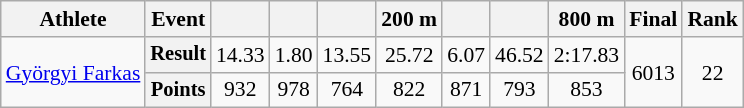<table class=wikitable style="font-size:90%;">
<tr>
<th>Athlete</th>
<th>Event</th>
<th></th>
<th></th>
<th></th>
<th>200 m</th>
<th></th>
<th></th>
<th>800 m</th>
<th>Final</th>
<th>Rank</th>
</tr>
<tr align=center>
<td rowspan=2 align=left><a href='#'>Györgyi Farkas</a></td>
<th style="font-size:95%">Result</th>
<td>14.33</td>
<td>1.80</td>
<td>13.55</td>
<td>25.72</td>
<td>6.07</td>
<td>46.52</td>
<td>2:17.83</td>
<td rowspan=2>6013</td>
<td rowspan=2>22</td>
</tr>
<tr align=center>
<th style="font-size:95%">Points</th>
<td>932</td>
<td>978</td>
<td>764</td>
<td>822</td>
<td>871</td>
<td>793</td>
<td>853</td>
</tr>
</table>
